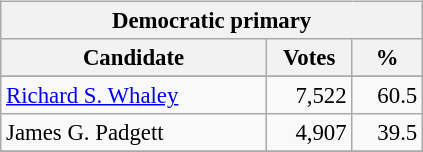<table class="wikitable" align="left" style="margin: 1em 1em 1em 0; font-size: 95%;">
<tr>
<th colspan="3">Democratic primary</th>
</tr>
<tr>
<th colspan="1" style="width: 170px">Candidate</th>
<th style="width: 50px">Votes</th>
<th style="width: 40px">%</th>
</tr>
<tr>
</tr>
<tr>
<td><a href='#'>Richard S. Whaley</a></td>
<td align="right">7,522</td>
<td align="right">60.5</td>
</tr>
<tr>
<td>James G. Padgett</td>
<td align="right">4,907</td>
<td align="right">39.5</td>
</tr>
<tr>
</tr>
</table>
